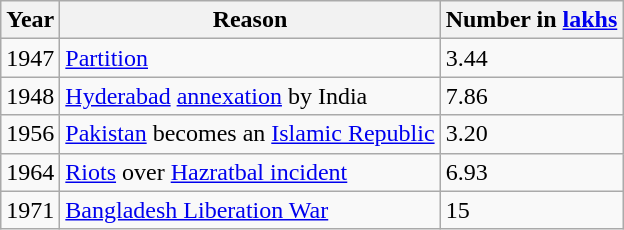<table class="wikitable sortable">
<tr>
<th>Year</th>
<th>Reason</th>
<th>Number in <a href='#'>lakhs</a></th>
</tr>
<tr>
<td>1947</td>
<td><a href='#'>Partition</a></td>
<td>3.44</td>
</tr>
<tr>
<td>1948</td>
<td><a href='#'>Hyderabad</a> <a href='#'>annexation</a> by India</td>
<td>7.86</td>
</tr>
<tr>
<td>1956</td>
<td><a href='#'>Pakistan</a> becomes an <a href='#'>Islamic Republic</a></td>
<td>3.20</td>
</tr>
<tr>
<td>1964</td>
<td><a href='#'>Riots</a> over <a href='#'>Hazratbal incident</a></td>
<td>6.93</td>
</tr>
<tr>
<td>1971</td>
<td><a href='#'>Bangladesh Liberation War</a></td>
<td>15</td>
</tr>
</table>
